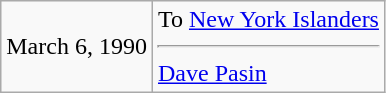<table class="wikitable">
<tr>
<td>March 6, 1990</td>
<td valign="top">To <a href='#'>New York Islanders</a><hr><a href='#'>Dave Pasin</a></td>
</tr>
</table>
